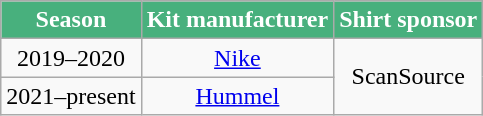<table class="wikitable" style="text-align: center">
<tr>
<th style="background:#48B07D; color:#FFFFFF;">Season</th>
<th style="background:#48B07D; color:#FFFFFF;">Kit manufacturer</th>
<th style="background:#48B07D; color:#FFFFFF;">Shirt sponsor</th>
</tr>
<tr>
<td>2019–2020</td>
<td><a href='#'>Nike</a></td>
<td rowspan=2>ScanSource</td>
</tr>
<tr>
<td>2021–present</td>
<td><a href='#'>Hummel</a></td>
</tr>
</table>
